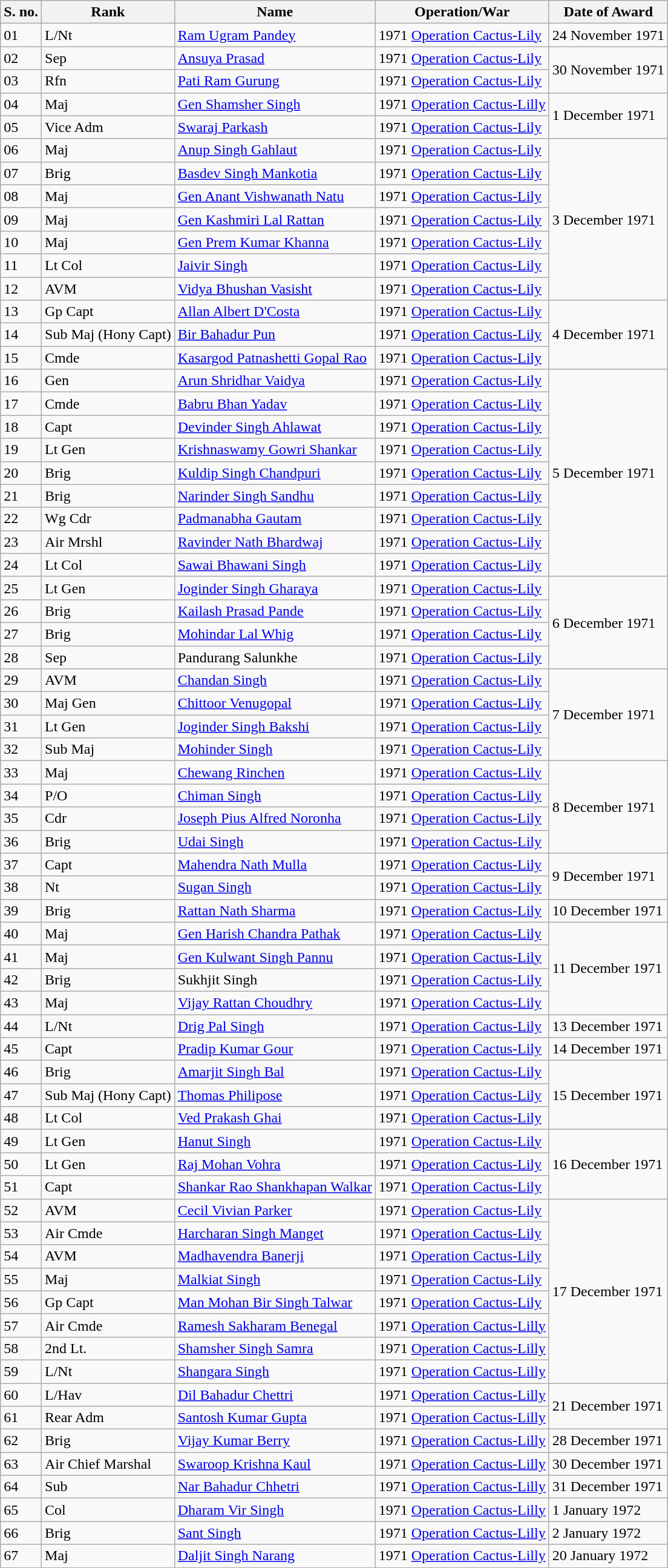<table class="wikitable">
<tr>
<th>S. no.</th>
<th>Rank</th>
<th>Name</th>
<th>Operation/War</th>
<th>Date of Award</th>
</tr>
<tr>
<td>01</td>
<td>L/Nt</td>
<td><a href='#'>Ram Ugram Pandey</a></td>
<td>1971 <a href='#'>Operation Cactus-Lily</a></td>
<td>24 November 1971</td>
</tr>
<tr>
<td>02</td>
<td>Sep</td>
<td><a href='#'>Ansuya Prasad</a></td>
<td>1971 <a href='#'>Operation Cactus-Lily</a></td>
<td rowspan="2">30 November 1971</td>
</tr>
<tr>
<td>03</td>
<td>Rfn</td>
<td><a href='#'>Pati Ram Gurung</a></td>
<td>1971 <a href='#'>Operation Cactus-Lily</a></td>
</tr>
<tr>
<td>04</td>
<td>Maj</td>
<td><a href='#'>Gen Shamsher Singh</a></td>
<td>1971 <a href='#'>Operation Cactus-Lilly</a></td>
<td rowspan="2">1 December 1971</td>
</tr>
<tr>
<td>05</td>
<td>Vice Adm</td>
<td><a href='#'>Swaraj Parkash</a></td>
<td>1971 <a href='#'>Operation Cactus-Lily</a></td>
</tr>
<tr>
<td>06</td>
<td>Maj</td>
<td><a href='#'>Anup Singh Gahlaut</a></td>
<td>1971 <a href='#'>Operation Cactus-Lily</a></td>
<td rowspan="7">3 December 1971</td>
</tr>
<tr>
<td>07</td>
<td>Brig</td>
<td><a href='#'>Basdev Singh Mankotia</a></td>
<td>1971 <a href='#'>Operation Cactus-Lily</a></td>
</tr>
<tr>
<td>08</td>
<td>Maj</td>
<td><a href='#'>Gen Anant Vishwanath Natu</a></td>
<td>1971 <a href='#'>Operation Cactus-Lily</a></td>
</tr>
<tr>
<td>09</td>
<td>Maj</td>
<td><a href='#'>Gen Kashmiri Lal Rattan</a></td>
<td>1971 <a href='#'>Operation Cactus-Lily</a></td>
</tr>
<tr>
<td>10</td>
<td>Maj</td>
<td><a href='#'>Gen Prem Kumar Khanna</a></td>
<td>1971 <a href='#'>Operation Cactus-Lily</a></td>
</tr>
<tr>
<td>11</td>
<td>Lt Col</td>
<td><a href='#'>Jaivir Singh</a></td>
<td>1971 <a href='#'>Operation Cactus-Lily</a></td>
</tr>
<tr>
<td>12</td>
<td>AVM</td>
<td><a href='#'>Vidya Bhushan Vasisht</a></td>
<td>1971 <a href='#'>Operation Cactus-Lily</a></td>
</tr>
<tr>
<td>13</td>
<td>Gp Capt</td>
<td><a href='#'>Allan Albert D'Costa</a></td>
<td>1971 <a href='#'>Operation Cactus-Lily</a></td>
<td rowspan="3">4 December 1971</td>
</tr>
<tr>
<td>14</td>
<td>Sub Maj (Hony Capt)</td>
<td><a href='#'>Bir Bahadur Pun</a></td>
<td>1971 <a href='#'>Operation Cactus-Lily</a></td>
</tr>
<tr>
<td>15</td>
<td>Cmde</td>
<td><a href='#'>Kasargod Patnashetti Gopal Rao</a></td>
<td>1971 <a href='#'>Operation Cactus-Lily</a></td>
</tr>
<tr>
<td>16</td>
<td>Gen</td>
<td><a href='#'>Arun Shridhar Vaidya</a></td>
<td>1971 <a href='#'>Operation Cactus-Lily</a></td>
<td rowspan="9">5 December 1971</td>
</tr>
<tr>
<td>17</td>
<td>Cmde</td>
<td><a href='#'>Babru Bhan Yadav</a></td>
<td>1971 <a href='#'>Operation Cactus-Lily</a></td>
</tr>
<tr>
<td>18</td>
<td>Capt</td>
<td><a href='#'>Devinder Singh Ahlawat</a></td>
<td>1971 <a href='#'>Operation Cactus-Lily</a></td>
</tr>
<tr>
<td>19</td>
<td>Lt Gen</td>
<td><a href='#'>Krishnaswamy Gowri Shankar</a></td>
<td>1971 <a href='#'>Operation Cactus-Lily</a></td>
</tr>
<tr>
<td>20</td>
<td>Brig</td>
<td><a href='#'>Kuldip Singh Chandpuri</a></td>
<td>1971 <a href='#'>Operation Cactus-Lily</a></td>
</tr>
<tr>
<td>21</td>
<td>Brig</td>
<td><a href='#'>Narinder Singh Sandhu</a></td>
<td>1971 <a href='#'>Operation Cactus-Lily</a></td>
</tr>
<tr>
<td>22</td>
<td>Wg Cdr</td>
<td><a href='#'>Padmanabha Gautam</a></td>
<td>1971 <a href='#'>Operation Cactus-Lily</a></td>
</tr>
<tr>
<td>23</td>
<td>Air Mrshl</td>
<td><a href='#'>Ravinder Nath Bhardwaj</a></td>
<td>1971 <a href='#'>Operation Cactus-Lily</a></td>
</tr>
<tr>
<td>24</td>
<td>Lt Col</td>
<td><a href='#'>Sawai Bhawani Singh</a></td>
<td>1971 <a href='#'>Operation Cactus-Lily</a></td>
</tr>
<tr>
<td>25</td>
<td>Lt Gen</td>
<td><a href='#'>Joginder Singh Gharaya</a></td>
<td>1971 <a href='#'>Operation Cactus-Lily</a></td>
<td rowspan="4">6 December 1971</td>
</tr>
<tr>
<td>26</td>
<td>Brig</td>
<td><a href='#'>Kailash Prasad Pande</a></td>
<td>1971 <a href='#'>Operation Cactus-Lily</a></td>
</tr>
<tr>
<td>27</td>
<td>Brig</td>
<td><a href='#'>Mohindar Lal Whig</a></td>
<td>1971 <a href='#'>Operation Cactus-Lily</a></td>
</tr>
<tr>
<td>28</td>
<td>Sep</td>
<td>Pandurang Salunkhe</td>
<td>1971 <a href='#'>Operation Cactus-Lily</a></td>
</tr>
<tr>
<td>29</td>
<td>AVM</td>
<td><a href='#'>Chandan Singh</a></td>
<td>1971 <a href='#'>Operation Cactus-Lily</a></td>
<td rowspan="4">7 December 1971</td>
</tr>
<tr>
<td>30</td>
<td>Maj Gen</td>
<td><a href='#'>Chittoor Venugopal</a></td>
<td>1971 <a href='#'>Operation Cactus-Lily</a></td>
</tr>
<tr>
<td>31</td>
<td>Lt Gen</td>
<td><a href='#'>Joginder Singh Bakshi</a></td>
<td>1971 <a href='#'>Operation Cactus-Lily</a></td>
</tr>
<tr>
<td>32</td>
<td>Sub Maj</td>
<td><a href='#'>Mohinder Singh</a></td>
<td>1971 <a href='#'>Operation Cactus-Lily</a></td>
</tr>
<tr>
<td>33</td>
<td>Maj</td>
<td><a href='#'>Chewang Rinchen</a></td>
<td>1971 <a href='#'>Operation Cactus-Lily</a></td>
<td rowspan="4">8 December 1971</td>
</tr>
<tr>
<td>34</td>
<td>P/O</td>
<td><a href='#'>Chiman Singh</a></td>
<td>1971 <a href='#'>Operation Cactus-Lily</a></td>
</tr>
<tr>
<td>35</td>
<td>Cdr</td>
<td><a href='#'>Joseph Pius Alfred Noronha</a></td>
<td>1971 <a href='#'>Operation Cactus-Lily</a></td>
</tr>
<tr>
<td>36</td>
<td>Brig</td>
<td><a href='#'>Udai Singh</a></td>
<td>1971 <a href='#'>Operation Cactus-Lily</a></td>
</tr>
<tr>
<td>37</td>
<td>Capt</td>
<td><a href='#'>Mahendra Nath Mulla</a></td>
<td>1971 <a href='#'>Operation Cactus-Lily</a></td>
<td rowspan="2">9 December 1971</td>
</tr>
<tr>
<td>38</td>
<td>Nt</td>
<td><a href='#'>Sugan Singh</a></td>
<td>1971 <a href='#'>Operation Cactus-Lily</a></td>
</tr>
<tr>
<td>39</td>
<td>Brig</td>
<td><a href='#'>Rattan Nath Sharma</a></td>
<td>1971 <a href='#'>Operation Cactus-Lily</a></td>
<td>10 December 1971</td>
</tr>
<tr>
<td>40</td>
<td>Maj</td>
<td><a href='#'>Gen Harish Chandra Pathak</a></td>
<td>1971 <a href='#'>Operation Cactus-Lily</a></td>
<td rowspan="4">11 December 1971</td>
</tr>
<tr>
<td>41</td>
<td>Maj</td>
<td><a href='#'>Gen Kulwant Singh Pannu</a></td>
<td>1971 <a href='#'>Operation Cactus-Lily</a></td>
</tr>
<tr>
<td>42</td>
<td>Brig</td>
<td>Sukhjit Singh</td>
<td>1971 <a href='#'>Operation Cactus-Lily</a></td>
</tr>
<tr>
<td>43</td>
<td>Maj</td>
<td><a href='#'>Vijay Rattan Choudhry</a></td>
<td>1971 <a href='#'>Operation Cactus-Lily</a></td>
</tr>
<tr>
<td>44</td>
<td>L/Nt</td>
<td><a href='#'>Drig Pal Singh</a></td>
<td>1971 <a href='#'>Operation Cactus-Lily</a></td>
<td>13 December 1971</td>
</tr>
<tr>
<td>45</td>
<td>Capt</td>
<td><a href='#'>Pradip Kumar Gour</a></td>
<td>1971 <a href='#'>Operation Cactus-Lily</a></td>
<td>14 December 1971</td>
</tr>
<tr>
<td>46</td>
<td>Brig</td>
<td><a href='#'>Amarjit Singh Bal</a></td>
<td>1971 <a href='#'>Operation Cactus-Lily</a></td>
<td rowspan="3">15 December 1971</td>
</tr>
<tr>
<td>47</td>
<td>Sub Maj (Hony Capt)</td>
<td><a href='#'>Thomas Philipose</a></td>
<td>1971 <a href='#'>Operation Cactus-Lily</a></td>
</tr>
<tr>
<td>48</td>
<td>Lt Col</td>
<td><a href='#'>Ved Prakash Ghai</a></td>
<td>1971 <a href='#'>Operation Cactus-Lily</a></td>
</tr>
<tr>
<td>49</td>
<td>Lt Gen</td>
<td><a href='#'>Hanut Singh</a></td>
<td>1971 <a href='#'>Operation Cactus-Lily</a></td>
<td rowspan="3">16 December 1971</td>
</tr>
<tr>
<td>50</td>
<td>Lt Gen</td>
<td><a href='#'>Raj Mohan Vohra</a></td>
<td>1971 <a href='#'>Operation Cactus-Lily</a></td>
</tr>
<tr>
<td>51</td>
<td>Capt</td>
<td><a href='#'>Shankar Rao Shankhapan Walkar</a></td>
<td>1971 <a href='#'>Operation Cactus-Lily</a></td>
</tr>
<tr>
<td>52</td>
<td>AVM</td>
<td><a href='#'>Cecil Vivian Parker</a></td>
<td>1971 <a href='#'>Operation Cactus-Lily</a></td>
<td rowspan="8">17 December 1971</td>
</tr>
<tr>
<td>53</td>
<td>Air Cmde</td>
<td><a href='#'>Harcharan Singh Manget</a></td>
<td>1971 <a href='#'>Operation Cactus-Lily</a></td>
</tr>
<tr>
<td>54</td>
<td>AVM</td>
<td><a href='#'>Madhavendra Banerji</a></td>
<td>1971 <a href='#'>Operation Cactus-Lily</a></td>
</tr>
<tr>
<td>55</td>
<td>Maj</td>
<td><a href='#'>Malkiat Singh</a></td>
<td>1971 <a href='#'>Operation Cactus-Lily</a></td>
</tr>
<tr>
<td>56</td>
<td>Gp Capt</td>
<td><a href='#'>Man Mohan Bir Singh Talwar</a></td>
<td>1971 <a href='#'>Operation Cactus-Lily</a></td>
</tr>
<tr>
<td>57</td>
<td>Air Cmde</td>
<td><a href='#'>Ramesh Sakharam Benegal</a></td>
<td>1971 <a href='#'>Operation Cactus-Lilly</a></td>
</tr>
<tr>
<td>58</td>
<td>2nd Lt.</td>
<td><a href='#'>Shamsher Singh Samra</a></td>
<td>1971 <a href='#'>Operation Cactus-Lilly</a></td>
</tr>
<tr>
<td>59</td>
<td>L/Nt</td>
<td><a href='#'>Shangara Singh</a></td>
<td>1971 <a href='#'>Operation Cactus-Lilly</a></td>
</tr>
<tr>
<td>60</td>
<td>L/Hav</td>
<td><a href='#'>Dil Bahadur Chettri</a></td>
<td>1971 <a href='#'>Operation Cactus-Lilly</a></td>
<td rowspan="2">21 December 1971</td>
</tr>
<tr>
<td>61</td>
<td>Rear Adm</td>
<td><a href='#'>Santosh Kumar Gupta</a></td>
<td>1971 <a href='#'>Operation Cactus-Lilly</a></td>
</tr>
<tr>
<td>62</td>
<td>Brig</td>
<td><a href='#'>Vijay Kumar Berry</a></td>
<td>1971 <a href='#'>Operation Cactus-Lilly</a></td>
<td>28 December 1971</td>
</tr>
<tr>
<td>63</td>
<td>Air Chief Marshal</td>
<td><a href='#'>Swaroop Krishna Kaul</a></td>
<td>1971 <a href='#'>Operation Cactus-Lilly</a></td>
<td>30 December 1971</td>
</tr>
<tr>
<td>64</td>
<td>Sub</td>
<td><a href='#'>Nar Bahadur Chhetri</a></td>
<td>1971 <a href='#'>Operation Cactus-Lilly</a></td>
<td>31 December 1971</td>
</tr>
<tr>
<td>65</td>
<td>Col</td>
<td><a href='#'>Dharam Vir Singh</a></td>
<td>1971 <a href='#'>Operation Cactus-Lilly</a></td>
<td>1 January 1972</td>
</tr>
<tr>
<td>66</td>
<td>Brig</td>
<td><a href='#'>Sant Singh</a></td>
<td>1971 <a href='#'>Operation Cactus-Lilly</a></td>
<td>2 January 1972</td>
</tr>
<tr>
<td>67</td>
<td>Maj</td>
<td><a href='#'>Daljit Singh Narang</a></td>
<td>1971 <a href='#'>Operation Cactus-Lilly</a></td>
<td>20 January 1972</td>
</tr>
</table>
